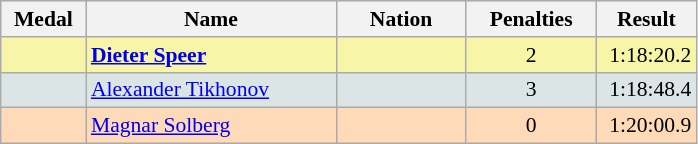<table class=wikitable style="border:1px solid #AAAAAA;font-size:90%">
<tr bgcolor="#E4E4E4">
<th style="border-bottom:1px solid #AAAAAA" width=50>Medal</th>
<th style="border-bottom:1px solid #AAAAAA" width=160>Name</th>
<th style="border-bottom:1px solid #AAAAAA" width=80>Nation</th>
<th style="border-bottom:1px solid #AAAAAA" width=80>Penalties</th>
<th style="border-bottom:1px solid #AAAAAA" width=60>Result</th>
</tr>
<tr bgcolor="#F7F6A8">
<td align="center"></td>
<td><strong><a href='#'>Dieter Speer</a></strong></td>
<td align="center"></td>
<td align="center">2</td>
<td align="right">1:18:20.2</td>
</tr>
<tr bgcolor="#DCE5E5">
<td align="center"></td>
<td><a href='#'>Alexander Tikhonov</a></td>
<td align="center"></td>
<td align="center">3</td>
<td align="right">1:18:48.4</td>
</tr>
<tr bgcolor="#FFDAB9">
<td align="center"></td>
<td><a href='#'>Magnar Solberg</a></td>
<td align="center"></td>
<td align="center">0</td>
<td align="right">1:20:00.9</td>
</tr>
</table>
